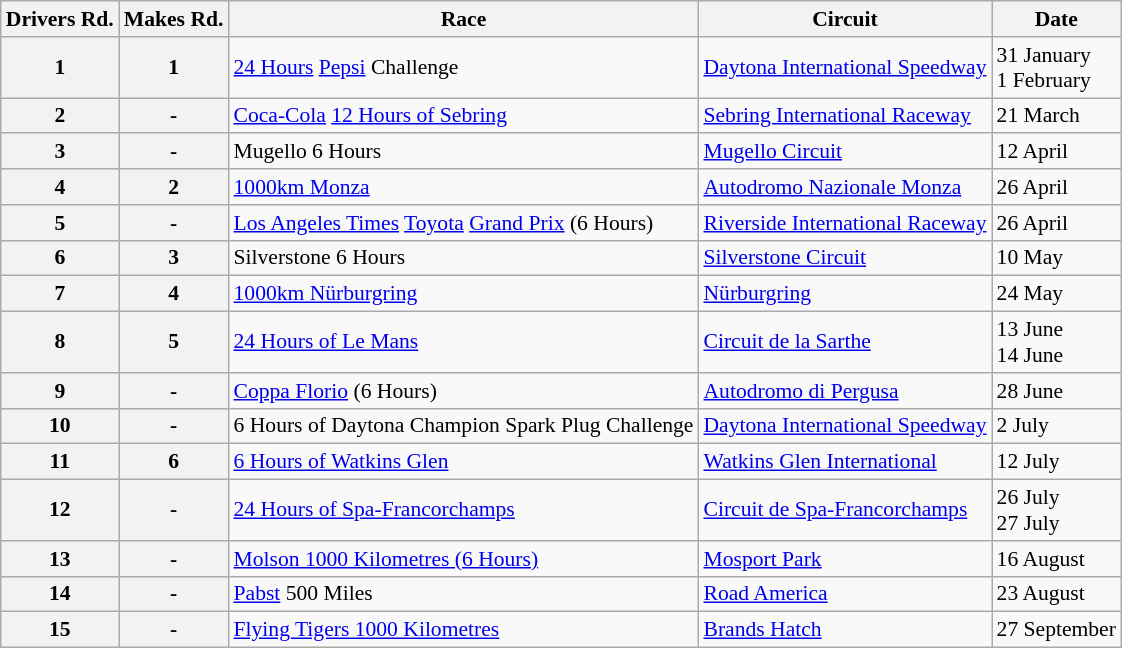<table class="wikitable" style="font-size: 90%;">
<tr>
<th>Drivers Rd.</th>
<th>Makes Rd.</th>
<th>Race</th>
<th>Circuit</th>
<th>Date</th>
</tr>
<tr>
<th>1</th>
<th>1</th>
<td> <a href='#'>24 Hours</a> <a href='#'>Pepsi</a> Challenge</td>
<td><a href='#'>Daytona International Speedway</a></td>
<td>31 January<br>1 February</td>
</tr>
<tr>
<th>2</th>
<th>-</th>
<td> <a href='#'>Coca-Cola</a> <a href='#'>12 Hours of Sebring</a></td>
<td><a href='#'>Sebring International Raceway</a></td>
<td>21 March</td>
</tr>
<tr>
<th>3</th>
<th>-</th>
<td> Mugello 6 Hours</td>
<td><a href='#'>Mugello Circuit</a></td>
<td>12 April</td>
</tr>
<tr>
<th>4</th>
<th>2</th>
<td> <a href='#'>1000km Monza</a></td>
<td><a href='#'>Autodromo Nazionale Monza</a></td>
<td>26 April</td>
</tr>
<tr>
<th>5</th>
<th>-</th>
<td> <a href='#'>Los Angeles Times</a> <a href='#'>Toyota</a> <a href='#'>Grand Prix</a> (6 Hours)</td>
<td><a href='#'>Riverside International Raceway</a></td>
<td>26 April</td>
</tr>
<tr>
<th>6</th>
<th>3</th>
<td> Silverstone 6 Hours</td>
<td><a href='#'>Silverstone Circuit</a></td>
<td>10 May</td>
</tr>
<tr>
<th>7</th>
<th>4</th>
<td> <a href='#'>1000km Nürburgring</a></td>
<td><a href='#'>Nürburgring</a></td>
<td>24 May</td>
</tr>
<tr>
<th>8</th>
<th>5</th>
<td> <a href='#'>24 Hours of Le Mans</a></td>
<td><a href='#'>Circuit de la Sarthe</a></td>
<td>13 June<br>14 June</td>
</tr>
<tr>
<th>9</th>
<th>-</th>
<td> <a href='#'>Coppa Florio</a> (6 Hours)</td>
<td><a href='#'>Autodromo di Pergusa</a></td>
<td>28 June</td>
</tr>
<tr>
<th>10</th>
<th>-</th>
<td> 6 Hours of Daytona Champion Spark Plug Challenge</td>
<td><a href='#'>Daytona International Speedway</a></td>
<td>2 July</td>
</tr>
<tr>
<th>11</th>
<th>6</th>
<td> <a href='#'>6 Hours of Watkins Glen</a></td>
<td><a href='#'>Watkins Glen International</a></td>
<td>12 July</td>
</tr>
<tr>
<th>12</th>
<th>-</th>
<td> <a href='#'>24 Hours of Spa-Francorchamps</a></td>
<td><a href='#'>Circuit de Spa-Francorchamps</a></td>
<td>26 July<br>27 July</td>
</tr>
<tr>
<th>13</th>
<th>-</th>
<td> <a href='#'>Molson 1000 Kilometres (6 Hours)</a></td>
<td><a href='#'>Mosport Park</a></td>
<td>16 August</td>
</tr>
<tr>
<th>14</th>
<th>-</th>
<td> <a href='#'>Pabst</a> 500 Miles</td>
<td><a href='#'>Road America</a></td>
<td>23 August</td>
</tr>
<tr>
<th>15</th>
<th>-</th>
<td> <a href='#'>Flying Tigers 1000 Kilometres</a></td>
<td><a href='#'>Brands Hatch</a></td>
<td>27 September</td>
</tr>
</table>
